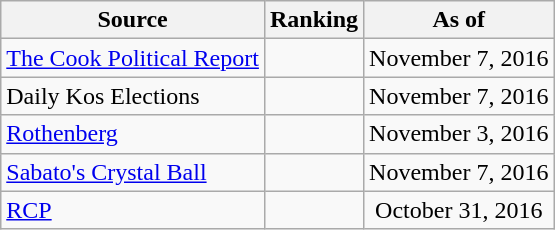<table class="wikitable" style="text-align:center">
<tr>
<th>Source</th>
<th>Ranking</th>
<th>As of</th>
</tr>
<tr>
<td align=left><a href='#'>The Cook Political Report</a></td>
<td></td>
<td>November 7, 2016</td>
</tr>
<tr>
<td align=left>Daily Kos Elections</td>
<td></td>
<td>November 7, 2016</td>
</tr>
<tr>
<td align=left><a href='#'>Rothenberg</a></td>
<td></td>
<td>November 3, 2016</td>
</tr>
<tr>
<td align=left><a href='#'>Sabato's Crystal Ball</a></td>
<td></td>
<td>November 7, 2016</td>
</tr>
<tr>
<td align="left"><a href='#'>RCP</a></td>
<td></td>
<td>October 31, 2016</td>
</tr>
</table>
